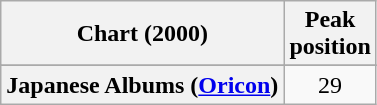<table class="wikitable plainrowheaders">
<tr>
<th scope="col">Chart (2000)</th>
<th scope="col">Peak<br>position</th>
</tr>
<tr>
</tr>
<tr>
</tr>
<tr>
</tr>
<tr>
<th scope="row">Japanese Albums (<a href='#'>Oricon</a>)</th>
<td align="center">29</td>
</tr>
</table>
